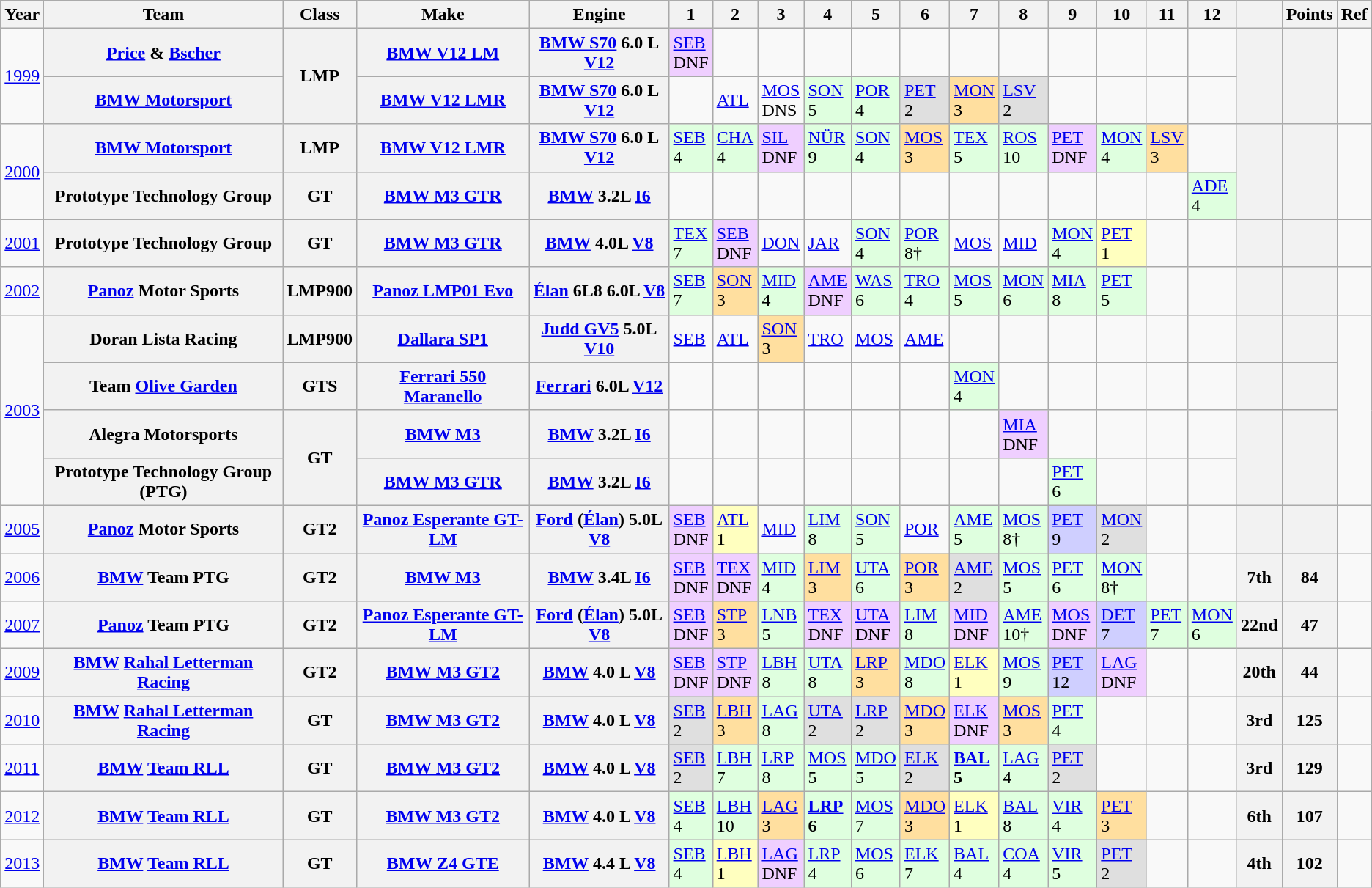<table class="wikitable">
<tr>
<th>Year</th>
<th>Team</th>
<th>Class</th>
<th>Make</th>
<th>Engine</th>
<th>1</th>
<th>2</th>
<th>3</th>
<th>4</th>
<th>5</th>
<th>6</th>
<th>7</th>
<th>8</th>
<th>9</th>
<th>10</th>
<th>11</th>
<th>12</th>
<th></th>
<th>Points</th>
<th>Ref</th>
</tr>
<tr>
<td rowspan="2"><a href='#'>1999</a></td>
<th><a href='#'>Price</a> & <a href='#'>Bscher</a></th>
<th rowspan="2">LMP</th>
<th><a href='#'>BMW V12 LM</a></th>
<th><a href='#'>BMW S70</a> 6.0 L <a href='#'>V12</a></th>
<td style="background:#EFCFFF;"><a href='#'>SEB</a><br>DNF</td>
<td></td>
<td></td>
<td></td>
<td></td>
<td></td>
<td></td>
<td></td>
<td></td>
<td></td>
<td></td>
<td></td>
<th rowspan="2"></th>
<th rowspan="2"></th>
<td rowspan="2"></td>
</tr>
<tr>
<th><a href='#'>BMW Motorsport</a></th>
<th><a href='#'>BMW V12 LMR</a></th>
<th><a href='#'>BMW S70</a> 6.0 L <a href='#'>V12</a></th>
<td></td>
<td><a href='#'>ATL</a></td>
<td><a href='#'>MOS</a><br>DNS</td>
<td style="background:#DFFFDF;"><a href='#'>SON</a><br>5</td>
<td style="background:#DFFFDF;"><a href='#'>POR</a><br>4</td>
<td style="background:#DFDFDF;”"><a href='#'>PET</a><br>2</td>
<td style="background:#FFDF9F;”"><a href='#'>MON</a><br>3</td>
<td style="background:#DFDFDF;”"><a href='#'>LSV</a><br>2</td>
<td></td>
<td></td>
<td></td>
<td></td>
</tr>
<tr>
<td rowspan="2"><a href='#'>2000</a></td>
<th><a href='#'>BMW Motorsport</a></th>
<th>LMP</th>
<th><a href='#'>BMW V12 LMR</a></th>
<th><a href='#'>BMW S70</a> 6.0 L <a href='#'>V12</a></th>
<td style="background:#DFFFDF;"><a href='#'>SEB</a><br>4</td>
<td style="background:#DFFFDF;"><a href='#'>CHA</a><br>4</td>
<td style="background:#EFCFFF;"><a href='#'>SIL</a><br>DNF</td>
<td style="background:#DFFFDF;"><a href='#'>NÜR</a><br>9</td>
<td style="background:#DFFFDF;"><a href='#'>SON</a><br>4</td>
<td style="background:#FFDF9F;”"><a href='#'>MOS</a><br>3</td>
<td style="background:#DFFFDF;"><a href='#'>TEX</a><br>5</td>
<td style="background:#DFFFDF;"><a href='#'>ROS</a><br>10</td>
<td style="background:#EFCFFF;"><a href='#'>PET</a><br>DNF</td>
<td style="background:#DFFFDF;"><a href='#'>MON</a><br>4</td>
<td style="background:#FFDF9F;”"><a href='#'>LSV</a><br>3</td>
<td></td>
<th rowspan="2"></th>
<th rowspan="2"></th>
<td rowspan="2"></td>
</tr>
<tr>
<th>Prototype Technology Group</th>
<th>GT</th>
<th><a href='#'>BMW M3 GTR</a></th>
<th><a href='#'>BMW</a> 3.2L <a href='#'>I6</a></th>
<td></td>
<td></td>
<td></td>
<td></td>
<td></td>
<td></td>
<td></td>
<td></td>
<td></td>
<td></td>
<td></td>
<td style="background:#DFFFDF;"><a href='#'>ADE</a><br>4</td>
</tr>
<tr>
<td><a href='#'>2001</a></td>
<th>Prototype Technology Group</th>
<th>GT</th>
<th><a href='#'>BMW M3 GTR</a></th>
<th><a href='#'>BMW</a> 4.0L <a href='#'>V8</a></th>
<td style="background:#DFFFDF;"><a href='#'>TEX</a><br>7</td>
<td style="background:#EFCFFF;"><a href='#'>SEB</a><br>DNF</td>
<td><a href='#'>DON</a></td>
<td><a href='#'>JAR</a></td>
<td style="background:#DFFFDF;"><a href='#'>SON</a><br>4</td>
<td style="background:#DFFFDF;"><a href='#'>POR</a><br>8†</td>
<td><a href='#'>MOS</a></td>
<td><a href='#'>MID</a></td>
<td style="background:#DFFFDF;"><a href='#'>MON</a><br>4</td>
<td style="background:#FFFFBF;”"><a href='#'>PET</a><br>1</td>
<td></td>
<td></td>
<th></th>
<th></th>
<td></td>
</tr>
<tr>
<td><a href='#'>2002</a></td>
<th><a href='#'>Panoz</a> Motor Sports</th>
<th>LMP900</th>
<th><a href='#'>Panoz LMP01 Evo</a></th>
<th><a href='#'>Élan</a> 6L8 6.0L <a href='#'>V8</a></th>
<td style="background:#DFFFDF;"><a href='#'>SEB</a><br>7</td>
<td style="background:#FFDF9F;”"><a href='#'>SON</a><br>3</td>
<td style="background:#DFFFDF;"><a href='#'>MID</a><br>4</td>
<td style="background:#EFCFFF;"><a href='#'>AME</a><br>DNF</td>
<td style="background:#DFFFDF;"><a href='#'>WAS</a><br>6</td>
<td style="background:#DFFFDF;"><a href='#'>TRO</a><br>4</td>
<td style="background:#DFFFDF;"><a href='#'>MOS</a><br>5</td>
<td style="background:#DFFFDF;"><a href='#'>MON</a><br>6</td>
<td style="background:#DFFFDF;"><a href='#'>MIA</a><br>8</td>
<td style="background:#DFFFDF;"><a href='#'>PET</a><br>5</td>
<td></td>
<td></td>
<th></th>
<th></th>
<td></td>
</tr>
<tr>
<td rowspan="4"><a href='#'>2003</a></td>
<th>Doran Lista Racing</th>
<th>LMP900</th>
<th><a href='#'>Dallara SP1</a></th>
<th><a href='#'>Judd GV5</a> 5.0L <a href='#'>V10</a></th>
<td><a href='#'>SEB</a></td>
<td><a href='#'>ATL</a></td>
<td style="background:#FFDF9F;”"><a href='#'>SON</a><br>3</td>
<td><a href='#'>TRO</a></td>
<td><a href='#'>MOS</a></td>
<td><a href='#'>AME</a></td>
<td></td>
<td></td>
<td></td>
<td></td>
<td></td>
<td></td>
<th></th>
<th></th>
<td rowspan="4"></td>
</tr>
<tr>
<th>Team <a href='#'>Olive Garden</a></th>
<th>GTS</th>
<th><a href='#'>Ferrari 550 Maranello</a></th>
<th><a href='#'>Ferrari</a> 6.0L <a href='#'>V12</a></th>
<td></td>
<td></td>
<td></td>
<td></td>
<td></td>
<td></td>
<td style="background:#DFFFDF;"><a href='#'>MON</a><br>4</td>
<td></td>
<td></td>
<td></td>
<td></td>
<td></td>
<th></th>
<th></th>
</tr>
<tr>
<th>Alegra Motorsports</th>
<th rowspan="2">GT</th>
<th><a href='#'>BMW M3</a></th>
<th><a href='#'>BMW</a> 3.2L <a href='#'>I6</a></th>
<td></td>
<td></td>
<td></td>
<td></td>
<td></td>
<td></td>
<td></td>
<td style="background:#EFCFFF;"><a href='#'>MIA</a><br>DNF</td>
<td></td>
<td></td>
<td></td>
<td></td>
<th rowspan="2"></th>
<th rowspan="2"></th>
</tr>
<tr>
<th>Prototype Technology Group (PTG)</th>
<th><a href='#'>BMW M3 GTR</a></th>
<th><a href='#'>BMW</a> 3.2L <a href='#'>I6</a></th>
<td></td>
<td></td>
<td></td>
<td></td>
<td></td>
<td></td>
<td></td>
<td></td>
<td style="background:#DFFFDF;"><a href='#'>PET</a><br>6</td>
<td></td>
<td></td>
<td></td>
</tr>
<tr>
<td><a href='#'>2005</a></td>
<th><a href='#'>Panoz</a> Motor Sports</th>
<th>GT2</th>
<th><a href='#'>Panoz Esperante GT-LM</a></th>
<th><a href='#'>Ford</a> (<a href='#'>Élan</a>) 5.0L <a href='#'>V8</a></th>
<td style="background:#EFCFFF;"><a href='#'>SEB</a><br>DNF</td>
<td style="background:#FFFFBF;”"><a href='#'>ATL</a><br>1</td>
<td><a href='#'>MID</a></td>
<td style="background:#DFFFDF;"><a href='#'>LIM</a><br>8</td>
<td style="background:#DFFFDF;"><a href='#'>SON</a><br>5</td>
<td><a href='#'>POR</a></td>
<td style="background:#DFFFDF;"><a href='#'>AME</a><br>5</td>
<td style="background:#DFFFDF;"><a href='#'>MOS</a><br>8†</td>
<td style="background:#CFCFFF;”"><a href='#'>PET</a><br>9</td>
<td style="background:#DFDFDF;”"><a href='#'>MON</a><br>2</td>
<td></td>
<td></td>
<th></th>
<th></th>
<td></td>
</tr>
<tr>
<td><a href='#'>2006</a></td>
<th><a href='#'>BMW</a> Team PTG</th>
<th>GT2</th>
<th><a href='#'>BMW M3</a></th>
<th><a href='#'>BMW</a> 3.4L <a href='#'>I6</a></th>
<td style="background:#EFCFFF;"><a href='#'>SEB</a><br>DNF</td>
<td style="background:#EFCFFF;"><a href='#'>TEX</a><br>DNF</td>
<td style="background:#DFFFDF;"><a href='#'>MID</a><br>4</td>
<td style="background:#FFDF9F;”"><a href='#'>LIM</a><br>3</td>
<td style="background:#DFFFDF;"><a href='#'>UTA</a><br>6</td>
<td style="background:#FFDF9F;”"><a href='#'>POR</a><br>3</td>
<td style="background:#DFDFDF;”"><a href='#'>AME</a><br>2</td>
<td style="background:#DFFFDF;"><a href='#'>MOS</a><br>5</td>
<td style="background:#DFFFDF;"><a href='#'>PET</a><br>6</td>
<td style="background:#DFFFDF;"><a href='#'>MON</a><br>8†</td>
<td></td>
<td></td>
<th>7th</th>
<th>84</th>
<td></td>
</tr>
<tr>
<td><a href='#'>2007</a></td>
<th><a href='#'>Panoz</a> Team PTG</th>
<th>GT2</th>
<th><a href='#'>Panoz Esperante GT-LM</a></th>
<th><a href='#'>Ford</a> (<a href='#'>Élan</a>) 5.0L <a href='#'>V8</a></th>
<td style="background:#EFCFFF;"><a href='#'>SEB</a><br>DNF</td>
<td style="background:#FFDF9F;”"><a href='#'>STP</a><br>3</td>
<td style="background:#DFFFDF;"><a href='#'>LNB</a><br>5</td>
<td style="background:#EFCFFF;"><a href='#'>TEX</a><br>DNF</td>
<td style="background:#EFCFFF;"><a href='#'>UTA</a><br>DNF</td>
<td style="background:#DFFFDF;"><a href='#'>LIM</a><br>8</td>
<td style="background:#EFCFFF;"><a href='#'>MID</a><br>DNF</td>
<td style="background:#DFFFDF;"><a href='#'>AME</a><br>10†</td>
<td style="background:#EFCFFF;"><a href='#'>MOS</a><br>DNF</td>
<td style="background:#CFCFFF;”"><a href='#'>DET</a><br>7</td>
<td style="background:#DFFFDF;"><a href='#'>PET</a><br>7</td>
<td style="background:#DFFFDF;"><a href='#'>MON</a><br>6</td>
<th>22nd</th>
<th>47</th>
<td></td>
</tr>
<tr>
<td><a href='#'>2009</a></td>
<th><a href='#'>BMW</a> <a href='#'>Rahal Letterman Racing</a></th>
<th>GT2</th>
<th><a href='#'>BMW M3 GT2</a></th>
<th><a href='#'>BMW</a> 4.0 L <a href='#'>V8</a></th>
<td style="background:#EFCFFF;"><a href='#'>SEB</a><br>DNF</td>
<td style="background:#EFCFFF;"><a href='#'>STP</a><br>DNF</td>
<td style="background:#DFFFDF;"><a href='#'>LBH</a><br>8</td>
<td style="background:#DFFFDF;"><a href='#'>UTA</a><br>8</td>
<td style="background:#FFDF9F;"><a href='#'>LRP</a><br>3</td>
<td style="background:#DFFFDF;"><a href='#'>MDO</a><br>8</td>
<td style="background:#FFFFBF;”"><a href='#'>ELK</a><br>1</td>
<td style="background:#DFFFDF;"><a href='#'>MOS</a><br>9</td>
<td style="background:#CFCFFF;"><a href='#'>PET</a><br>12</td>
<td style="background:#EFCFFF;"><a href='#'>LAG</a><br>DNF</td>
<td></td>
<td></td>
<th>20th</th>
<th>44</th>
<td></td>
</tr>
<tr>
<td><a href='#'>2010</a></td>
<th><a href='#'>BMW</a> <a href='#'>Rahal Letterman Racing</a></th>
<th>GT</th>
<th><a href='#'>BMW M3 GT2</a></th>
<th><a href='#'>BMW</a> 4.0 L <a href='#'>V8</a></th>
<td style="background:#DFDFDF;”"><a href='#'>SEB</a><br>2</td>
<td style="background:#FFDF9F;"><a href='#'>LBH</a><br>3</td>
<td style="background:#DFFFDF;"><a href='#'>LAG</a><br>8</td>
<td style="background:#DFDFDF;”"><a href='#'>UTA</a><br>2</td>
<td style="background:#DFDFDF;”"><a href='#'>LRP</a><br>2</td>
<td style="background:#FFDF9F;"><a href='#'>MDO</a><br>3</td>
<td style="background:#EFCFFF;"><a href='#'>ELK</a><br>DNF</td>
<td style="background:#FFDF9F;"><a href='#'>MOS</a><br>3</td>
<td style="background:#DFFFDF;"><a href='#'>PET</a><br>4</td>
<td></td>
<td></td>
<td></td>
<th>3rd</th>
<th>125</th>
<td></td>
</tr>
<tr>
<td><a href='#'>2011</a></td>
<th><a href='#'>BMW</a> <a href='#'>Team RLL</a></th>
<th>GT</th>
<th><a href='#'>BMW M3 GT2</a></th>
<th><a href='#'>BMW</a> 4.0 L <a href='#'>V8</a></th>
<td style="background:#DFDFDF;”"><a href='#'>SEB</a><br>2</td>
<td style="background:#DFFFDF;"><a href='#'>LBH</a><br>7</td>
<td style="background:#DFFFDF;"><a href='#'>LRP</a><br>8</td>
<td style="background:#DFFFDF;"><a href='#'>MOS</a><br>5</td>
<td style="background:#DFFFDF;"><a href='#'>MDO</a><br>5</td>
<td style="background:#DFDFDF;”"><a href='#'>ELK</a><br>2</td>
<td style="background:#DFFFDF;"><a href='#'><strong>BAL</strong></a><br><strong>5</strong></td>
<td style="background:#DFFFDF;"><a href='#'>LAG</a><br>4</td>
<td style="background:#DFDFDF;”"><a href='#'>PET</a><br>2</td>
<td></td>
<td></td>
<td></td>
<th>3rd</th>
<th>129</th>
<td></td>
</tr>
<tr>
<td><a href='#'>2012</a></td>
<th><a href='#'>BMW</a> <a href='#'>Team RLL</a></th>
<th>GT</th>
<th><a href='#'>BMW M3 GT2</a></th>
<th><a href='#'>BMW</a> 4.0 L <a href='#'>V8</a></th>
<td style="background:#DFFFDF;"><a href='#'>SEB</a><br>4</td>
<td style="background:#DFFFDF;"><a href='#'>LBH</a><br>10</td>
<td style="background:#FFDF9F;"><a href='#'>LAG</a><br>3</td>
<td style="background:#DFFFDF;"><a href='#'><strong>LRP</strong></a><br><strong>6</strong></td>
<td style="background:#DFFFDF;"><a href='#'>MOS</a><br>7</td>
<td style="background:#FFDF9F;"><a href='#'>MDO</a><br>3</td>
<td style="background:#FFFFBF;”"><a href='#'>ELK</a><br>1</td>
<td style="background:#DFFFDF;"><a href='#'>BAL</a><br>8</td>
<td style="background:#DFFFDF;"><a href='#'>VIR</a><br>4</td>
<td style="background:#FFDF9F;"><a href='#'>PET</a><br>3</td>
<td></td>
<td></td>
<th>6th</th>
<th>107</th>
<td></td>
</tr>
<tr>
<td><a href='#'>2013</a></td>
<th><a href='#'>BMW</a> <a href='#'>Team RLL</a></th>
<th>GT</th>
<th><a href='#'>BMW Z4 GTE</a></th>
<th><a href='#'>BMW</a> 4.4 L <a href='#'>V8</a></th>
<td style="background:#DFFFDF;"><a href='#'>SEB</a><br>4</td>
<td style="background:#FFFFBF;”"><a href='#'>LBH</a><br>1</td>
<td style="background:#EFCFFF;"><a href='#'>LAG</a><br>DNF</td>
<td style="background:#DFFFDF;"><a href='#'>LRP</a><br>4</td>
<td style="background:#DFFFDF;"><a href='#'>MOS</a><br>6</td>
<td style="background:#DFFFDF;"><a href='#'>ELK</a><br>7</td>
<td style="background:#DFFFDF;"><a href='#'>BAL</a><br>4</td>
<td style="background:#DFFFDF;"><a href='#'>COA</a><br>4</td>
<td style="background:#DFFFDF;"><a href='#'>VIR</a><br>5</td>
<td style="background:#DFDFDF;”"><a href='#'>PET</a><br>2</td>
<td></td>
<td></td>
<th>4th</th>
<th>102</th>
<td></td>
</tr>
</table>
